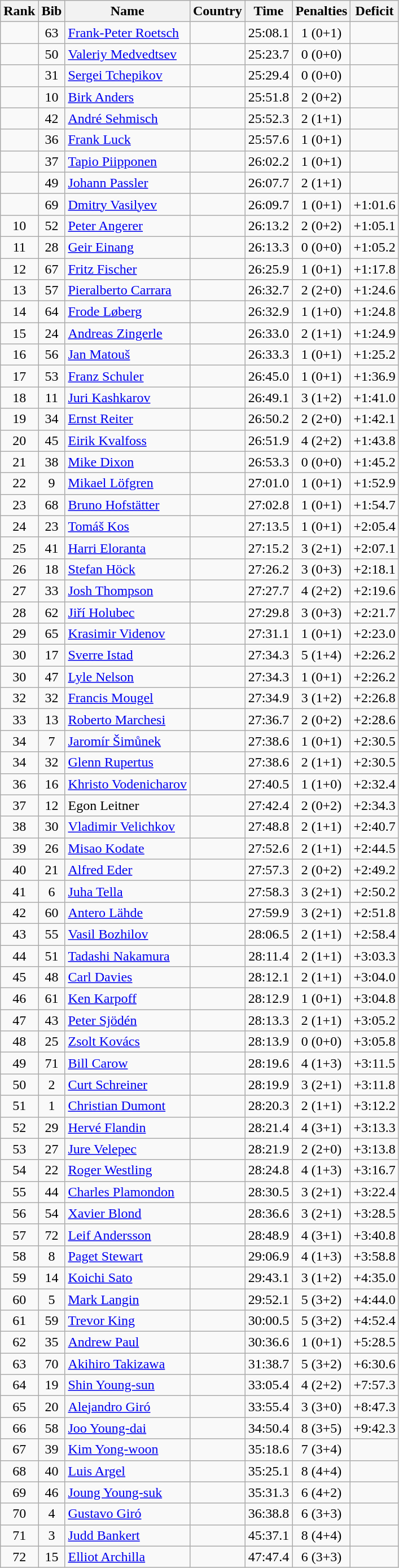<table class="wikitable sortable" style="text-align:center">
<tr>
<th>Rank</th>
<th>Bib</th>
<th>Name</th>
<th>Country</th>
<th>Time</th>
<th>Penalties</th>
<th>Deficit</th>
</tr>
<tr>
<td></td>
<td>63</td>
<td align="left"><a href='#'>Frank-Peter Roetsch</a></td>
<td align=left></td>
<td>25:08.1</td>
<td>1 (0+1)</td>
<td></td>
</tr>
<tr>
<td></td>
<td>50</td>
<td align="left"><a href='#'>Valeriy Medvedtsev</a></td>
<td align=left></td>
<td>25:23.7</td>
<td>0 (0+0)</td>
<td></td>
</tr>
<tr>
<td></td>
<td>31</td>
<td align="left"><a href='#'>Sergei Tchepikov</a></td>
<td align=left></td>
<td>25:29.4</td>
<td>0 (0+0)</td>
<td></td>
</tr>
<tr>
<td></td>
<td>10</td>
<td align="left"><a href='#'>Birk Anders</a></td>
<td align=left></td>
<td>25:51.8</td>
<td>2 (0+2)</td>
<td></td>
</tr>
<tr>
<td></td>
<td>42</td>
<td align="left"><a href='#'>André Sehmisch</a></td>
<td align=left></td>
<td>25:52.3</td>
<td>2 (1+1)</td>
<td></td>
</tr>
<tr>
<td></td>
<td>36</td>
<td align="left"><a href='#'>Frank Luck</a></td>
<td align=left></td>
<td>25:57.6</td>
<td>1 (0+1)</td>
<td></td>
</tr>
<tr>
<td></td>
<td>37</td>
<td align="left"><a href='#'>Tapio Piipponen</a></td>
<td align=left></td>
<td>26:02.2</td>
<td>1 (0+1)</td>
<td></td>
</tr>
<tr>
<td></td>
<td>49</td>
<td align="left"><a href='#'>Johann Passler</a></td>
<td align=left></td>
<td>26:07.7</td>
<td>2 (1+1)</td>
<td></td>
</tr>
<tr>
<td></td>
<td>69</td>
<td align="left"><a href='#'>Dmitry Vasilyev</a></td>
<td align=left></td>
<td>26:09.7</td>
<td>1 (0+1)</td>
<td>+1:01.6</td>
</tr>
<tr>
<td>10</td>
<td>52</td>
<td align="left"><a href='#'>Peter Angerer</a></td>
<td align=left></td>
<td>26:13.2</td>
<td>2 (0+2)</td>
<td>+1:05.1</td>
</tr>
<tr>
<td>11</td>
<td>28</td>
<td align="left"><a href='#'>Geir Einang</a></td>
<td align=left></td>
<td>26:13.3</td>
<td>0 (0+0)</td>
<td>+1:05.2</td>
</tr>
<tr>
<td>12</td>
<td>67</td>
<td align="left"><a href='#'>Fritz Fischer</a></td>
<td align=left></td>
<td>26:25.9</td>
<td>1 (0+1)</td>
<td>+1:17.8</td>
</tr>
<tr>
<td>13</td>
<td>57</td>
<td align="left"><a href='#'>Pieralberto Carrara</a></td>
<td align=left></td>
<td>26:32.7</td>
<td>2 (2+0)</td>
<td>+1:24.6</td>
</tr>
<tr>
<td>14</td>
<td>64</td>
<td align="left"><a href='#'>Frode Løberg</a></td>
<td align=left></td>
<td>26:32.9</td>
<td>1 (1+0)</td>
<td>+1:24.8</td>
</tr>
<tr>
<td>15</td>
<td>24</td>
<td align="left"><a href='#'>Andreas Zingerle</a></td>
<td align=left></td>
<td>26:33.0</td>
<td>2 (1+1)</td>
<td>+1:24.9</td>
</tr>
<tr>
<td>16</td>
<td>56</td>
<td align="left"><a href='#'>Jan Matouš</a></td>
<td align=left></td>
<td>26:33.3</td>
<td>1 (0+1)</td>
<td>+1:25.2</td>
</tr>
<tr>
<td>17</td>
<td>53</td>
<td align="left"><a href='#'>Franz Schuler</a></td>
<td align=left></td>
<td>26:45.0</td>
<td>1 (0+1)</td>
<td>+1:36.9</td>
</tr>
<tr>
<td>18</td>
<td>11</td>
<td align="left"><a href='#'>Juri Kashkarov</a></td>
<td align=left></td>
<td>26:49.1</td>
<td>3 (1+2)</td>
<td>+1:41.0</td>
</tr>
<tr>
<td>19</td>
<td>34</td>
<td align="left"><a href='#'>Ernst Reiter</a></td>
<td align=left></td>
<td>26:50.2</td>
<td>2 (2+0)</td>
<td>+1:42.1</td>
</tr>
<tr>
<td>20</td>
<td>45</td>
<td align="left"><a href='#'>Eirik Kvalfoss</a></td>
<td align=left></td>
<td>26:51.9</td>
<td>4 (2+2)</td>
<td>+1:43.8</td>
</tr>
<tr>
<td>21</td>
<td>38</td>
<td align="left"><a href='#'>Mike Dixon</a></td>
<td align=left></td>
<td>26:53.3</td>
<td>0 (0+0)</td>
<td>+1:45.2</td>
</tr>
<tr>
<td>22</td>
<td>9</td>
<td align="left"><a href='#'>Mikael Löfgren</a></td>
<td align=left></td>
<td>27:01.0</td>
<td>1 (0+1)</td>
<td>+1:52.9</td>
</tr>
<tr>
<td>23</td>
<td>68</td>
<td align="left"><a href='#'>Bruno Hofstätter</a></td>
<td align=left></td>
<td>27:02.8</td>
<td>1 (0+1)</td>
<td>+1:54.7</td>
</tr>
<tr>
<td>24</td>
<td>23</td>
<td align="left"><a href='#'>Tomáš Kos</a></td>
<td align=left></td>
<td>27:13.5</td>
<td>1 (0+1)</td>
<td>+2:05.4</td>
</tr>
<tr>
<td>25</td>
<td>41</td>
<td align="left"><a href='#'>Harri Eloranta</a></td>
<td align=left></td>
<td>27:15.2</td>
<td>3 (2+1)</td>
<td>+2:07.1</td>
</tr>
<tr>
<td>26</td>
<td>18</td>
<td align="left"><a href='#'>Stefan Höck</a></td>
<td align=left></td>
<td>27:26.2</td>
<td>3 (0+3)</td>
<td>+2:18.1</td>
</tr>
<tr>
<td>27</td>
<td>33</td>
<td align="left"><a href='#'>Josh Thompson</a></td>
<td align=left></td>
<td>27:27.7</td>
<td>4 (2+2)</td>
<td>+2:19.6</td>
</tr>
<tr>
<td>28</td>
<td>62</td>
<td align="left"><a href='#'>Jiří Holubec</a></td>
<td align=left></td>
<td>27:29.8</td>
<td>3 (0+3)</td>
<td>+2:21.7</td>
</tr>
<tr>
<td>29</td>
<td>65</td>
<td align="left"><a href='#'>Krasimir Videnov</a></td>
<td align=left></td>
<td>27:31.1</td>
<td>1 (0+1)</td>
<td>+2:23.0</td>
</tr>
<tr>
<td>30</td>
<td>17</td>
<td align="left"><a href='#'>Sverre Istad</a></td>
<td align=left></td>
<td>27:34.3</td>
<td>5 (1+4)</td>
<td>+2:26.2</td>
</tr>
<tr>
<td>30</td>
<td>47</td>
<td align="left"><a href='#'>Lyle Nelson</a></td>
<td align=left></td>
<td>27:34.3</td>
<td>1 (0+1)</td>
<td>+2:26.2</td>
</tr>
<tr>
<td>32</td>
<td>32</td>
<td align="left"><a href='#'>Francis Mougel</a></td>
<td align=left></td>
<td>27:34.9</td>
<td>3 (1+2)</td>
<td>+2:26.8</td>
</tr>
<tr>
<td>33</td>
<td>13</td>
<td align="left"><a href='#'>Roberto Marchesi</a></td>
<td align=left></td>
<td>27:36.7</td>
<td>2 (0+2)</td>
<td>+2:28.6</td>
</tr>
<tr>
<td>34</td>
<td>7</td>
<td align="left"><a href='#'>Jaromír Šimůnek</a></td>
<td align="left"></td>
<td>27:38.6</td>
<td>1 (0+1)</td>
<td>+2:30.5</td>
</tr>
<tr>
<td>34</td>
<td>32</td>
<td align="left"><a href='#'>Glenn Rupertus</a></td>
<td align="left"></td>
<td>27:38.6</td>
<td>2 (1+1)</td>
<td>+2:30.5</td>
</tr>
<tr>
<td>36</td>
<td>16</td>
<td align="left"><a href='#'>Khristo Vodenicharov</a></td>
<td align=left></td>
<td>27:40.5</td>
<td>1 (1+0)</td>
<td>+2:32.4</td>
</tr>
<tr>
<td>37</td>
<td>12</td>
<td align="left">Egon Leitner</td>
<td align=left></td>
<td>27:42.4</td>
<td>2 (0+2)</td>
<td>+2:34.3</td>
</tr>
<tr>
<td>38</td>
<td>30</td>
<td align="left"><a href='#'>Vladimir Velichkov</a></td>
<td align=left></td>
<td>27:48.8</td>
<td>2 (1+1)</td>
<td>+2:40.7</td>
</tr>
<tr>
<td>39</td>
<td>26</td>
<td align="left"><a href='#'>Misao Kodate</a></td>
<td align=left></td>
<td>27:52.6</td>
<td>2 (1+1)</td>
<td>+2:44.5</td>
</tr>
<tr>
<td>40</td>
<td>21</td>
<td align="left"><a href='#'>Alfred Eder</a></td>
<td align=left></td>
<td>27:57.3</td>
<td>2 (0+2)</td>
<td>+2:49.2</td>
</tr>
<tr>
<td>41</td>
<td>6</td>
<td align="left"><a href='#'>Juha Tella</a></td>
<td align=left></td>
<td>27:58.3</td>
<td>3 (2+1)</td>
<td>+2:50.2</td>
</tr>
<tr>
<td>42</td>
<td>60</td>
<td align="left"><a href='#'>Antero Lähde</a></td>
<td align=left></td>
<td>27:59.9</td>
<td>3 (2+1)</td>
<td>+2:51.8</td>
</tr>
<tr>
<td>43</td>
<td>55</td>
<td align="left"><a href='#'>Vasil Bozhilov</a></td>
<td align=left></td>
<td>28:06.5</td>
<td>2 (1+1)</td>
<td>+2:58.4</td>
</tr>
<tr>
<td>44</td>
<td>51</td>
<td align="left"><a href='#'>Tadashi Nakamura</a></td>
<td align=left></td>
<td>28:11.4</td>
<td>2 (1+1)</td>
<td>+3:03.3</td>
</tr>
<tr>
<td>45</td>
<td>48</td>
<td align="left"><a href='#'>Carl Davies</a></td>
<td align=left></td>
<td>28:12.1</td>
<td>2 (1+1)</td>
<td>+3:04.0</td>
</tr>
<tr>
<td>46</td>
<td>61</td>
<td align="left"><a href='#'>Ken Karpoff</a></td>
<td align=left></td>
<td>28:12.9</td>
<td>1 (0+1)</td>
<td>+3:04.8</td>
</tr>
<tr>
<td>47</td>
<td>43</td>
<td align="left"><a href='#'>Peter Sjödén</a></td>
<td align=left></td>
<td>28:13.3</td>
<td>2 (1+1)</td>
<td>+3:05.2</td>
</tr>
<tr>
<td>48</td>
<td>25</td>
<td align="left"><a href='#'>Zsolt Kovács</a></td>
<td align=left></td>
<td>28:13.9</td>
<td>0 (0+0)</td>
<td>+3:05.8</td>
</tr>
<tr>
<td>49</td>
<td>71</td>
<td align="left"><a href='#'>Bill Carow</a></td>
<td align=left></td>
<td>28:19.6</td>
<td>4 (1+3)</td>
<td>+3:11.5</td>
</tr>
<tr>
<td>50</td>
<td>2</td>
<td align="left"><a href='#'>Curt Schreiner</a></td>
<td align=left></td>
<td>28:19.9</td>
<td>3 (2+1)</td>
<td>+3:11.8</td>
</tr>
<tr>
<td>51</td>
<td>1</td>
<td align="left"><a href='#'>Christian Dumont</a></td>
<td align=left></td>
<td>28:20.3</td>
<td>2 (1+1)</td>
<td>+3:12.2</td>
</tr>
<tr>
<td>52</td>
<td>29</td>
<td align="left"><a href='#'>Hervé Flandin</a></td>
<td align=left></td>
<td>28:21.4</td>
<td>4 (3+1)</td>
<td>+3:13.3</td>
</tr>
<tr>
<td>53</td>
<td>27</td>
<td align="left"><a href='#'>Jure Velepec</a></td>
<td align=left></td>
<td>28:21.9</td>
<td>2 (2+0)</td>
<td>+3:13.8</td>
</tr>
<tr>
<td>54</td>
<td>22</td>
<td align="left"><a href='#'>Roger Westling</a></td>
<td align=left></td>
<td>28:24.8</td>
<td>4 (1+3)</td>
<td>+3:16.7</td>
</tr>
<tr>
<td>55</td>
<td>44</td>
<td align="left"><a href='#'>Charles Plamondon</a></td>
<td align=left></td>
<td>28:30.5</td>
<td>3 (2+1)</td>
<td>+3:22.4</td>
</tr>
<tr>
<td>56</td>
<td>54</td>
<td align="left"><a href='#'>Xavier Blond</a></td>
<td align=left></td>
<td>28:36.6</td>
<td>3 (2+1)</td>
<td>+3:28.5</td>
</tr>
<tr>
<td>57</td>
<td>72</td>
<td align="left"><a href='#'>Leif Andersson</a></td>
<td align=left></td>
<td>28:48.9</td>
<td>4 (3+1)</td>
<td>+3:40.8</td>
</tr>
<tr>
<td>58</td>
<td>8</td>
<td align="left"><a href='#'>Paget Stewart</a></td>
<td align=left></td>
<td>29:06.9</td>
<td>4 (1+3)</td>
<td>+3:58.8</td>
</tr>
<tr>
<td>59</td>
<td>14</td>
<td align="left"><a href='#'>Koichi Sato</a></td>
<td align=left></td>
<td>29:43.1</td>
<td>3 (1+2)</td>
<td>+4:35.0</td>
</tr>
<tr>
<td>60</td>
<td>5</td>
<td align="left"><a href='#'>Mark Langin</a></td>
<td align=left></td>
<td>29:52.1</td>
<td>5 (3+2)</td>
<td>+4:44.0</td>
</tr>
<tr>
<td>61</td>
<td>59</td>
<td align="left"><a href='#'>Trevor King</a></td>
<td align=left></td>
<td>30:00.5</td>
<td>5 (3+2)</td>
<td>+4:52.4</td>
</tr>
<tr>
<td>62</td>
<td>35</td>
<td align="left"><a href='#'>Andrew Paul</a></td>
<td align=left></td>
<td>30:36.6</td>
<td>1 (0+1)</td>
<td>+5:28.5</td>
</tr>
<tr>
<td>63</td>
<td>70</td>
<td align="left"><a href='#'>Akihiro Takizawa</a></td>
<td align=left></td>
<td>31:38.7</td>
<td>5 (3+2)</td>
<td>+6:30.6</td>
</tr>
<tr>
<td>64</td>
<td>19</td>
<td align="left"><a href='#'>Shin Young-sun</a></td>
<td align=left></td>
<td>33:05.4</td>
<td>4 (2+2)</td>
<td>+7:57.3</td>
</tr>
<tr>
<td>65</td>
<td>20</td>
<td align="left"><a href='#'>Alejandro Giró</a></td>
<td align=left></td>
<td>33:55.4</td>
<td>3 (3+0)</td>
<td>+8:47.3</td>
</tr>
<tr>
<td>66</td>
<td>58</td>
<td align="left"><a href='#'>Joo Young-dai</a></td>
<td align=left></td>
<td>34:50.4</td>
<td>8 (3+5)</td>
<td>+9:42.3</td>
</tr>
<tr>
<td>67</td>
<td>39</td>
<td align="left"><a href='#'>Kim Yong-woon</a></td>
<td align=left></td>
<td>35:18.6</td>
<td>7 (3+4)</td>
<td></td>
</tr>
<tr>
<td>68</td>
<td>40</td>
<td align="left"><a href='#'>Luis Argel</a></td>
<td align=left></td>
<td>35:25.1</td>
<td>8 (4+4)</td>
<td></td>
</tr>
<tr>
<td>69</td>
<td>46</td>
<td align="left"><a href='#'>Joung Young-suk</a></td>
<td align=left></td>
<td>35:31.3</td>
<td>6 (4+2)</td>
<td></td>
</tr>
<tr>
<td>70</td>
<td>4</td>
<td align="left"><a href='#'>Gustavo Giró</a></td>
<td align=left></td>
<td>36:38.8</td>
<td>6 (3+3)</td>
<td></td>
</tr>
<tr>
<td>71</td>
<td>3</td>
<td align="left"><a href='#'>Judd Bankert</a></td>
<td align=left></td>
<td>45:37.1</td>
<td>8 (4+4)</td>
<td></td>
</tr>
<tr>
<td>72</td>
<td>15</td>
<td align="left"><a href='#'>Elliot Archilla</a></td>
<td align=left></td>
<td>47:47.4</td>
<td>6 (3+3)</td>
<td></td>
</tr>
</table>
